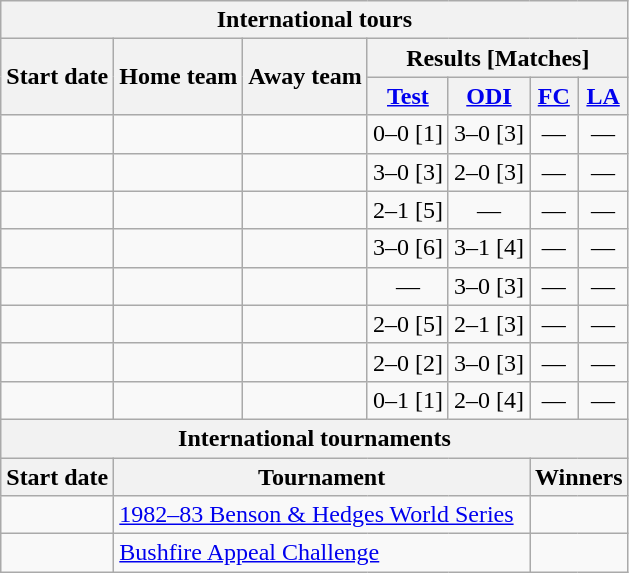<table class="wikitable">
<tr>
<th colspan="7">International tours</th>
</tr>
<tr>
<th rowspan="2">Start date</th>
<th rowspan="2">Home team</th>
<th rowspan="2">Away team</th>
<th colspan="4">Results [Matches]</th>
</tr>
<tr>
<th><a href='#'>Test</a></th>
<th><a href='#'>ODI</a></th>
<th><a href='#'>FC</a></th>
<th><a href='#'>LA</a></th>
</tr>
<tr>
<td><a href='#'></a></td>
<td></td>
<td></td>
<td>0–0 [1]</td>
<td>3–0 [3]</td>
<td ; style="text-align:center">—</td>
<td ; style="text-align:center">—</td>
</tr>
<tr>
<td><a href='#'></a></td>
<td></td>
<td></td>
<td>3–0 [3]</td>
<td>2–0 [3]</td>
<td ; style="text-align:center">—</td>
<td ; style="text-align:center">—</td>
</tr>
<tr>
<td><a href='#'></a></td>
<td></td>
<td></td>
<td>2–1 [5]</td>
<td ; style="text-align:center">—</td>
<td ; style="text-align:center">—</td>
<td ; style="text-align:center">—</td>
</tr>
<tr>
<td><a href='#'></a></td>
<td></td>
<td></td>
<td>3–0 [6]</td>
<td>3–1 [4]</td>
<td ; style="text-align:center">—</td>
<td ; style="text-align:center">—</td>
</tr>
<tr>
<td><a href='#'></a></td>
<td></td>
<td></td>
<td ; style="text-align:center">—</td>
<td>3–0 [3]</td>
<td ; style="text-align:center">—</td>
<td ; style="text-align:center">—</td>
</tr>
<tr>
<td><a href='#'></a></td>
<td></td>
<td></td>
<td>2–0 [5]</td>
<td>2–1 [3]</td>
<td ; style="text-align:center">—</td>
<td ; style="text-align:center">—</td>
</tr>
<tr>
<td><a href='#'></a></td>
<td></td>
<td></td>
<td>2–0 [2]</td>
<td>3–0 [3]</td>
<td ; style="text-align:center">—</td>
<td ; style="text-align:center">—</td>
</tr>
<tr>
<td><a href='#'></a></td>
<td></td>
<td></td>
<td>0–1 [1]</td>
<td>2–0 [4]</td>
<td ; style="text-align:center">—</td>
<td ; style="text-align:center">—</td>
</tr>
<tr>
<th colspan="7">International tournaments</th>
</tr>
<tr>
<th>Start date</th>
<th colspan="4">Tournament</th>
<th colspan="2">Winners</th>
</tr>
<tr>
<td><a href='#'></a></td>
<td colspan="4"> <a href='#'>1982–83 Benson & Hedges World Series</a></td>
<td colspan="2"></td>
</tr>
<tr>
<td><a href='#'></a></td>
<td colspan="4"> <a href='#'>Bushfire Appeal Challenge</a></td>
<td colspan="2"></td>
</tr>
</table>
